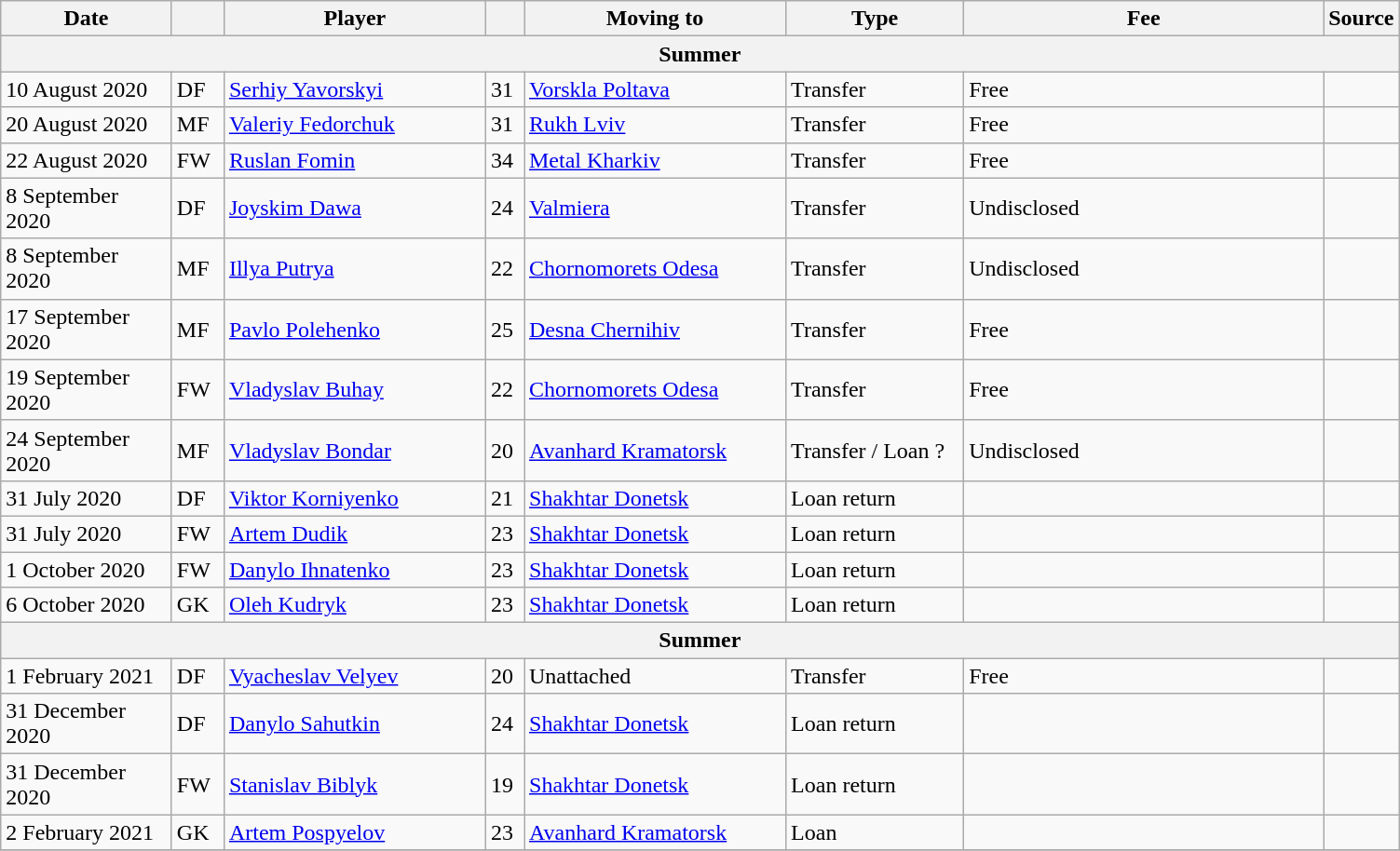<table class="wikitable sortable">
<tr>
<th style="width:115px;">Date</th>
<th style="width:30px;"></th>
<th style="width:180px;">Player</th>
<th style="width:20px;"></th>
<th style="width:180px;">Moving to</th>
<th style="width:120px;" class="unsortable">Type</th>
<th style="width:250px;" class="unsortable">Fee</th>
<th style="width:20px;">Source</th>
</tr>
<tr>
<th colspan=8>Summer</th>
</tr>
<tr>
<td>10 August 2020</td>
<td>DF</td>
<td> <a href='#'>Serhiy Yavorskyi</a></td>
<td>31</td>
<td> <a href='#'>Vorskla Poltava</a></td>
<td>Transfer</td>
<td>Free</td>
<td></td>
</tr>
<tr>
<td>20 August 2020</td>
<td>MF</td>
<td> <a href='#'>Valeriy Fedorchuk</a></td>
<td>31</td>
<td> <a href='#'>Rukh Lviv</a></td>
<td>Transfer</td>
<td>Free</td>
<td></td>
</tr>
<tr>
<td>22 August 2020</td>
<td>FW</td>
<td> <a href='#'>Ruslan Fomin</a></td>
<td>34</td>
<td> <a href='#'>Metal Kharkiv</a></td>
<td>Transfer</td>
<td>Free</td>
<td></td>
</tr>
<tr>
<td>8 September 2020</td>
<td>DF</td>
<td> <a href='#'>Joyskim Dawa</a></td>
<td>24</td>
<td> <a href='#'>Valmiera</a></td>
<td>Transfer</td>
<td>Undisclosed</td>
<td></td>
</tr>
<tr>
<td>8 September 2020</td>
<td>MF</td>
<td> <a href='#'>Illya Putrya</a></td>
<td>22</td>
<td> <a href='#'>Chornomorets Odesa</a></td>
<td>Transfer</td>
<td>Undisclosed</td>
<td></td>
</tr>
<tr>
<td>17 September 2020</td>
<td>MF</td>
<td> <a href='#'>Pavlo Polehenko</a></td>
<td>25</td>
<td> <a href='#'>Desna Chernihiv</a></td>
<td>Transfer</td>
<td>Free</td>
<td></td>
</tr>
<tr>
<td>19 September 2020</td>
<td>FW</td>
<td> <a href='#'>Vladyslav Buhay</a></td>
<td>22</td>
<td> <a href='#'>Chornomorets Odesa</a></td>
<td>Transfer</td>
<td>Free</td>
<td></td>
</tr>
<tr>
<td>24 September 2020</td>
<td>MF</td>
<td> <a href='#'>Vladyslav Bondar</a></td>
<td>20</td>
<td> <a href='#'>Avanhard Kramatorsk</a></td>
<td>Transfer / Loan ?</td>
<td>Undisclosed</td>
<td></td>
</tr>
<tr>
<td>31 July 2020</td>
<td>DF</td>
<td> <a href='#'>Viktor Korniyenko</a></td>
<td>21</td>
<td> <a href='#'>Shakhtar Donetsk</a></td>
<td>Loan return</td>
<td></td>
<td></td>
</tr>
<tr>
<td>31 July 2020</td>
<td>FW</td>
<td> <a href='#'>Artem Dudik</a></td>
<td>23</td>
<td> <a href='#'>Shakhtar Donetsk</a></td>
<td>Loan return</td>
<td></td>
<td></td>
</tr>
<tr>
<td>1 October 2020</td>
<td>FW</td>
<td> <a href='#'>Danylo Ihnatenko</a></td>
<td>23</td>
<td> <a href='#'>Shakhtar Donetsk</a></td>
<td>Loan return</td>
<td></td>
<td></td>
</tr>
<tr>
<td>6 October 2020</td>
<td>GK</td>
<td> <a href='#'>Oleh Kudryk</a></td>
<td>23</td>
<td> <a href='#'>Shakhtar Donetsk</a></td>
<td>Loan return</td>
<td></td>
<td></td>
</tr>
<tr>
<th colspan=8>Summer</th>
</tr>
<tr>
<td>1 February 2021</td>
<td>DF</td>
<td> <a href='#'>Vyacheslav Velyev</a></td>
<td>20</td>
<td>Unattached</td>
<td>Transfer</td>
<td>Free</td>
<td></td>
</tr>
<tr>
<td>31 December 2020</td>
<td>DF</td>
<td> <a href='#'>Danylo Sahutkin</a></td>
<td>24</td>
<td> <a href='#'>Shakhtar Donetsk</a></td>
<td>Loan return</td>
<td></td>
<td></td>
</tr>
<tr>
<td>31 December 2020</td>
<td>FW</td>
<td> <a href='#'>Stanislav Biblyk</a></td>
<td>19</td>
<td> <a href='#'>Shakhtar Donetsk</a></td>
<td>Loan return</td>
<td></td>
<td></td>
</tr>
<tr>
<td>2 February 2021</td>
<td>GK</td>
<td> <a href='#'>Artem Pospyelov</a></td>
<td>23</td>
<td> <a href='#'>Avanhard Kramatorsk</a></td>
<td>Loan</td>
<td></td>
<td></td>
</tr>
<tr>
</tr>
</table>
